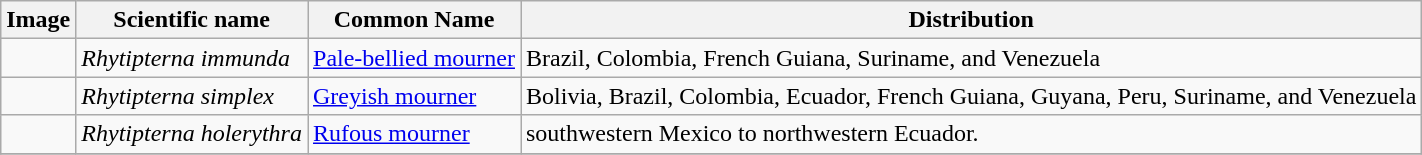<table class="wikitable">
<tr>
<th>Image</th>
<th>Scientific name</th>
<th>Common Name</th>
<th>Distribution</th>
</tr>
<tr>
<td></td>
<td><em>Rhytipterna immunda</em></td>
<td><a href='#'>Pale-bellied mourner</a></td>
<td>Brazil, Colombia, French Guiana, Suriname, and Venezuela</td>
</tr>
<tr>
<td></td>
<td><em>Rhytipterna simplex</em></td>
<td><a href='#'>Greyish mourner</a></td>
<td>Bolivia, Brazil, Colombia, Ecuador, French Guiana, Guyana, Peru, Suriname, and Venezuela</td>
</tr>
<tr>
<td></td>
<td><em>Rhytipterna holerythra</em></td>
<td><a href='#'>Rufous mourner</a></td>
<td>southwestern Mexico to northwestern Ecuador.</td>
</tr>
<tr>
</tr>
</table>
